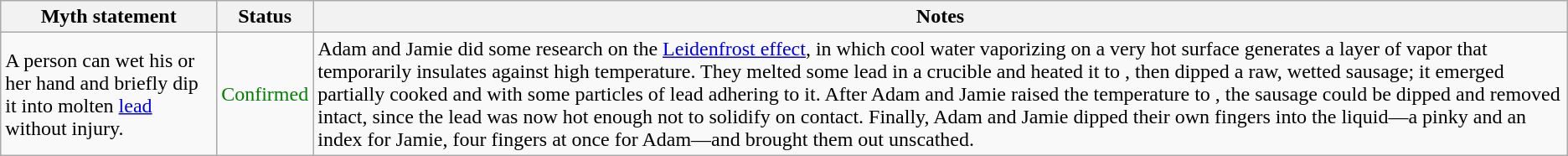<table class="wikitable plainrowheaders">
<tr>
<th>Myth statement</th>
<th>Status</th>
<th>Notes</th>
</tr>
<tr>
<td>A person can wet his or her hand and briefly dip it into molten <a href='#'>lead</a> without injury.</td>
<td style="color:green">Confirmed</td>
<td>Adam and Jamie did some research on the <a href='#'>Leidenfrost effect</a>, in which cool water vaporizing on a very hot surface generates a layer of vapor that temporarily insulates against high temperature. They melted some lead in a crucible and heated it to , then dipped a raw, wetted sausage; it emerged partially cooked and with some particles of lead adhering to it. After Adam and Jamie raised the temperature to , the sausage could be dipped and removed intact, since the lead was now hot enough not to solidify on contact. Finally, Adam and Jamie dipped their own fingers into the liquid—a pinky and an index for Jamie, four fingers at once for Adam—and brought them out unscathed.</td>
</tr>
</table>
